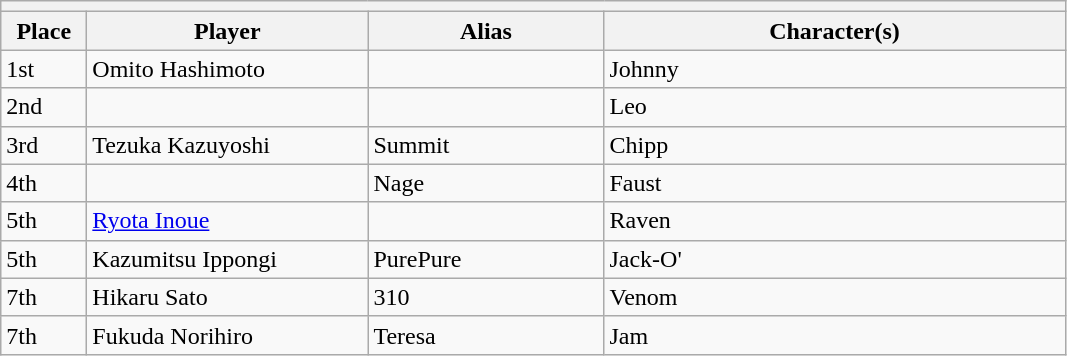<table class="wikitable">
<tr>
<th colspan=5></th>
</tr>
<tr>
<th style="width:50px;">Place</th>
<th style="width:180px;">Player</th>
<th style="width:150px;">Alias</th>
<th style="width:300px;">Character(s)</th>
</tr>
<tr>
<td>1st</td>
<td> Omito Hashimoto</td>
<td></td>
<td>Johnny</td>
</tr>
<tr>
<td>2nd</td>
<td></td>
<td></td>
<td>Leo</td>
</tr>
<tr>
<td>3rd</td>
<td> Tezuka Kazuyoshi</td>
<td>Summit</td>
<td>Chipp</td>
</tr>
<tr>
<td>4th</td>
<td></td>
<td>Nage</td>
<td>Faust</td>
</tr>
<tr>
<td>5th</td>
<td> <a href='#'>Ryota Inoue</a></td>
<td></td>
<td>Raven</td>
</tr>
<tr>
<td>5th</td>
<td> Kazumitsu Ippongi</td>
<td>PurePure</td>
<td>Jack-O'</td>
</tr>
<tr>
<td>7th</td>
<td> Hikaru Sato</td>
<td>310</td>
<td>Venom</td>
</tr>
<tr>
<td>7th</td>
<td> Fukuda Norihiro</td>
<td>Teresa</td>
<td>Jam</td>
</tr>
</table>
